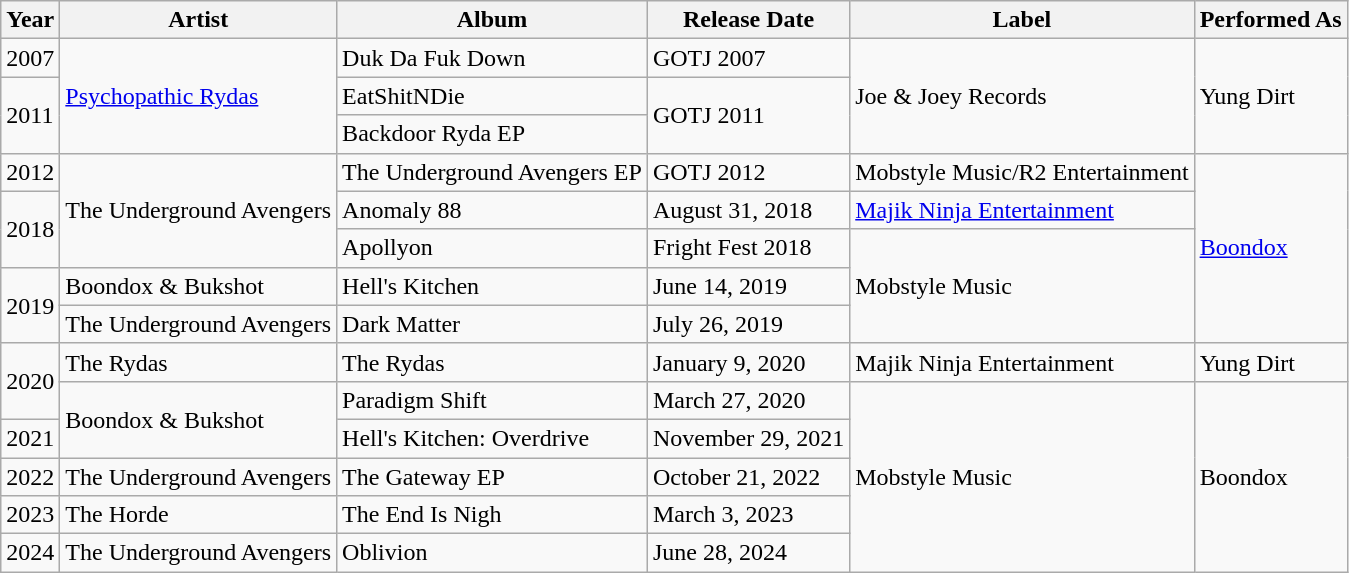<table class="wikitable" border="1">
<tr>
<th>Year</th>
<th>Artist</th>
<th>Album</th>
<th>Release Date</th>
<th>Label</th>
<th>Performed As</th>
</tr>
<tr>
<td>2007</td>
<td rowspan="3"><a href='#'>Psychopathic Rydas</a></td>
<td>Duk Da Fuk Down</td>
<td>GOTJ 2007</td>
<td rowspan="3">Joe & Joey Records</td>
<td rowspan="3">Yung Dirt</td>
</tr>
<tr>
<td rowspan="2">2011</td>
<td>EatShitNDie</td>
<td rowspan="2">GOTJ 2011</td>
</tr>
<tr>
<td>Backdoor Ryda EP</td>
</tr>
<tr>
<td>2012</td>
<td rowspan="3">The Underground Avengers</td>
<td>The Underground Avengers EP</td>
<td>GOTJ 2012</td>
<td>Mobstyle Music/R2 Entertainment</td>
<td rowspan="5"><a href='#'>Boondox</a></td>
</tr>
<tr>
<td rowspan="2">2018</td>
<td>Anomaly 88</td>
<td>August 31, 2018</td>
<td><a href='#'>Majik Ninja Entertainment</a></td>
</tr>
<tr>
<td>Apollyon</td>
<td>Fright Fest 2018</td>
<td rowspan="3">Mobstyle Music</td>
</tr>
<tr>
<td rowspan="2">2019</td>
<td>Boondox & Bukshot</td>
<td>Hell's Kitchen</td>
<td>June 14, 2019</td>
</tr>
<tr>
<td>The Underground Avengers</td>
<td>Dark Matter</td>
<td>July 26, 2019</td>
</tr>
<tr>
<td rowspan="2">2020</td>
<td>The Rydas</td>
<td>The Rydas</td>
<td>January 9, 2020</td>
<td>Majik Ninja Entertainment</td>
<td>Yung Dirt</td>
</tr>
<tr>
<td rowspan="2">Boondox & Bukshot</td>
<td>Paradigm Shift</td>
<td>March 27, 2020</td>
<td rowspan="5">Mobstyle Music</td>
<td rowspan="5">Boondox</td>
</tr>
<tr>
<td>2021</td>
<td>Hell's Kitchen: Overdrive</td>
<td>November 29, 2021</td>
</tr>
<tr>
<td>2022</td>
<td>The Underground Avengers</td>
<td>The Gateway EP</td>
<td>October 21, 2022</td>
</tr>
<tr>
<td>2023</td>
<td>The Horde</td>
<td>The End Is Nigh</td>
<td>March 3, 2023</td>
</tr>
<tr>
<td>2024</td>
<td>The Underground Avengers</td>
<td>Oblivion</td>
<td>June 28, 2024</td>
</tr>
</table>
